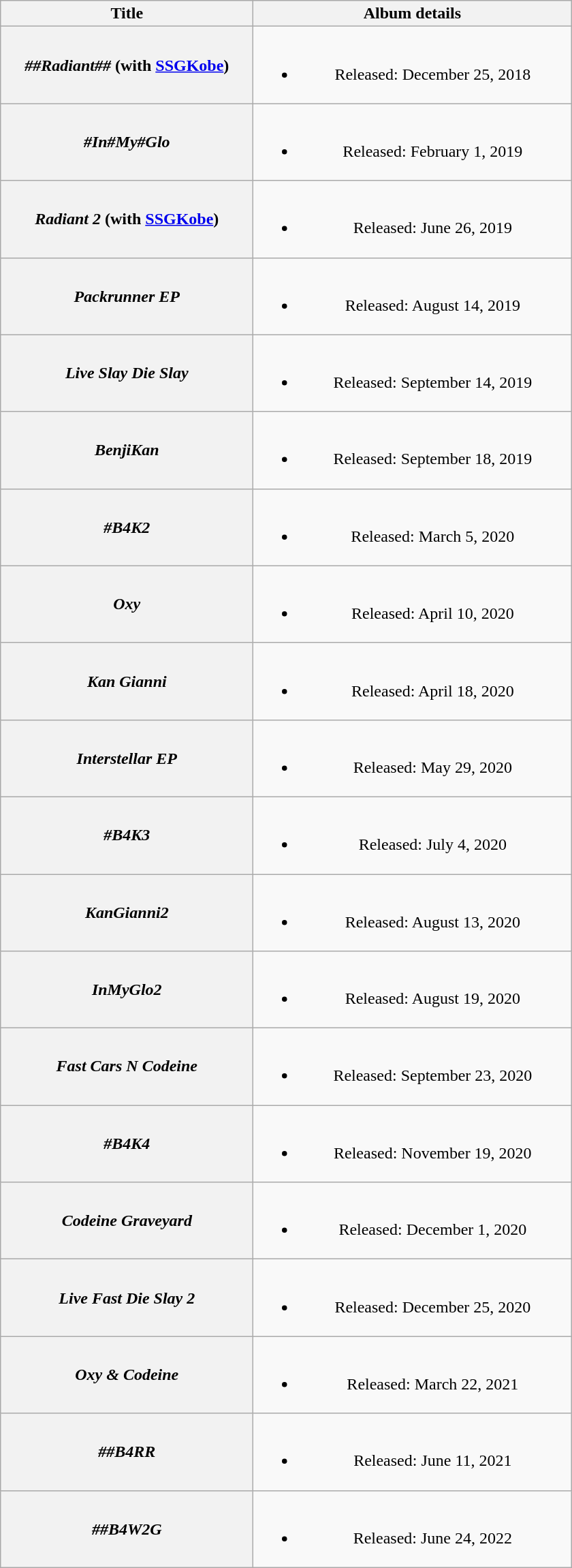<table class="wikitable plainrowheaders" style="text-align:center;">
<tr>
<th scope="col" style="width:15em;">Title</th>
<th scope="col" style="width:19em;">Album details</th>
</tr>
<tr>
<th scope="row"><em>##Radiant##</em> (with <a href='#'>SSGKobe</a>)</th>
<td><br><ul><li>Released: December 25, 2018</li></ul></td>
</tr>
<tr>
<th scope="row"><em>#In#My#Glo</em></th>
<td><br><ul><li>Released: February 1, 2019</li></ul></td>
</tr>
<tr>
<th scope="row"><em>Radiant 2</em> (with <a href='#'>SSGKobe</a>)</th>
<td><br><ul><li>Released: June 26, 2019</li></ul></td>
</tr>
<tr>
<th scope="row"><em>Packrunner EP</em></th>
<td><br><ul><li>Released: August 14, 2019</li></ul></td>
</tr>
<tr>
<th scope="row"><em>Live Slay Die Slay</em></th>
<td><br><ul><li>Released: September 14, 2019</li></ul></td>
</tr>
<tr>
<th scope="row"><em>BenjiKan</em></th>
<td><br><ul><li>Released: September 18, 2019</li></ul></td>
</tr>
<tr>
<th scope="row"><em>#B4K2</em></th>
<td><br><ul><li>Released: March 5, 2020</li></ul></td>
</tr>
<tr>
<th scope="row"><em>Oxy </em></th>
<td><br><ul><li>Released: April 10, 2020</li></ul></td>
</tr>
<tr>
<th scope="row"><em>Kan Gianni</em></th>
<td><br><ul><li>Released: April 18, 2020</li></ul></td>
</tr>
<tr>
<th scope="row"><em>Interstellar EP</em></th>
<td><br><ul><li>Released: May 29, 2020</li></ul></td>
</tr>
<tr>
<th scope="row"><em>#B4K3</em></th>
<td><br><ul><li>Released: July 4, 2020</li></ul></td>
</tr>
<tr>
<th scope="row"><em>KanGianni2</em></th>
<td><br><ul><li>Released: August 13, 2020</li></ul></td>
</tr>
<tr>
<th scope="row"><em>InMyGlo2</em></th>
<td><br><ul><li>Released: August 19, 2020</li></ul></td>
</tr>
<tr>
<th scope="row"><em>Fast Cars N Codeine</em></th>
<td><br><ul><li>Released: September 23, 2020</li></ul></td>
</tr>
<tr>
<th scope="row"><em>#B4K4</em></th>
<td><br><ul><li>Released: November 19, 2020</li></ul></td>
</tr>
<tr>
<th scope="row"><em>Codeine Graveyard</em></th>
<td><br><ul><li>Released: December 1, 2020</li></ul></td>
</tr>
<tr>
<th scope="row"><em>Live Fast Die Slay 2</em></th>
<td><br><ul><li>Released: December 25, 2020</li></ul></td>
</tr>
<tr>
<th scope="row"><em>Oxy & Codeine</em></th>
<td><br><ul><li>Released: March 22, 2021</li></ul></td>
</tr>
<tr>
<th scope="row"><em>##B4RR</em></th>
<td><br><ul><li>Released: June 11, 2021</li></ul></td>
</tr>
<tr>
<th scope="row"><em>##B4W2G</em></th>
<td><br><ul><li>Released: June 24, 2022</li></ul></td>
</tr>
</table>
